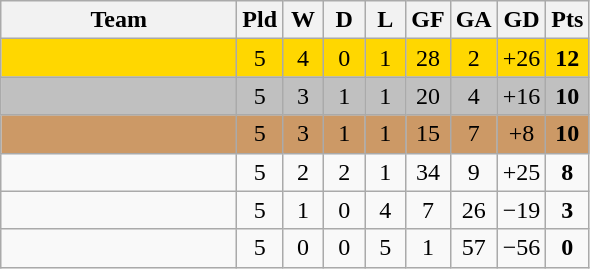<table class="wikitable" style="text-align:center;">
<tr>
<th width=150>Team</th>
<th width=20>Pld</th>
<th width=20>W</th>
<th width=20>D</th>
<th width=20>L</th>
<th width=20>GF</th>
<th width=20>GA</th>
<th width=20>GD</th>
<th width=20>Pts</th>
</tr>
<tr bgcolor="gold">
<td align="left"></td>
<td>5</td>
<td>4</td>
<td>0</td>
<td>1</td>
<td>28</td>
<td>2</td>
<td>+26</td>
<td><strong>12</strong></td>
</tr>
<tr bgcolor="silver">
<td align="left"></td>
<td>5</td>
<td>3</td>
<td>1</td>
<td>1</td>
<td>20</td>
<td>4</td>
<td>+16</td>
<td><strong>10</strong></td>
</tr>
<tr bgcolor="#cc9966">
<td align="left"></td>
<td>5</td>
<td>3</td>
<td>1</td>
<td>1</td>
<td>15</td>
<td>7</td>
<td>+8</td>
<td><strong>10</strong></td>
</tr>
<tr>
<td align="left"></td>
<td>5</td>
<td>2</td>
<td>2</td>
<td>1</td>
<td>34</td>
<td>9</td>
<td>+25</td>
<td><strong>8</strong></td>
</tr>
<tr>
<td align="left"></td>
<td>5</td>
<td>1</td>
<td>0</td>
<td>4</td>
<td>7</td>
<td>26</td>
<td>−19</td>
<td><strong>3</strong></td>
</tr>
<tr>
<td align="left"></td>
<td>5</td>
<td>0</td>
<td>0</td>
<td>5</td>
<td>1</td>
<td>57</td>
<td>−56</td>
<td><strong>0</strong></td>
</tr>
</table>
